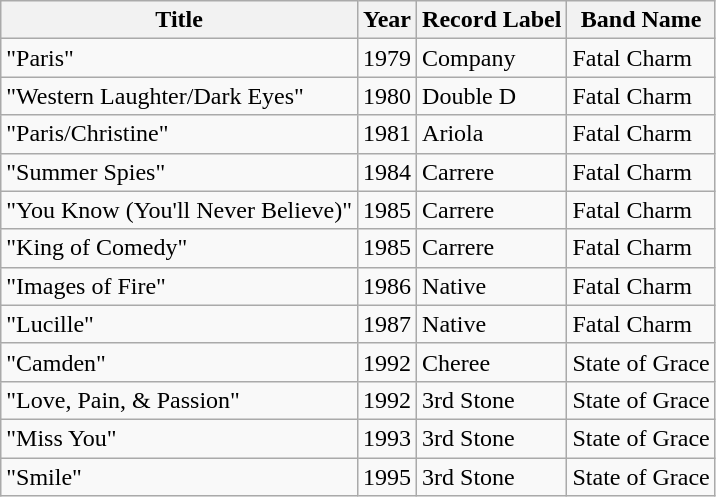<table class="wikitable">
<tr>
<th>Title</th>
<th>Year</th>
<th>Record Label</th>
<th>Band Name</th>
</tr>
<tr>
<td>"Paris"</td>
<td>1979</td>
<td>Company</td>
<td>Fatal Charm</td>
</tr>
<tr>
<td>"Western Laughter/Dark Eyes"</td>
<td>1980</td>
<td>Double D</td>
<td>Fatal Charm</td>
</tr>
<tr>
<td>"Paris/Christine"</td>
<td>1981</td>
<td>Ariola</td>
<td>Fatal Charm</td>
</tr>
<tr>
<td>"Summer Spies"</td>
<td>1984</td>
<td>Carrere</td>
<td>Fatal Charm</td>
</tr>
<tr>
<td>"You Know (You'll Never Believe)"</td>
<td>1985</td>
<td>Carrere</td>
<td>Fatal Charm</td>
</tr>
<tr>
<td>"King of Comedy"</td>
<td>1985</td>
<td>Carrere</td>
<td>Fatal Charm</td>
</tr>
<tr>
<td>"Images of Fire"</td>
<td>1986</td>
<td>Native</td>
<td>Fatal Charm</td>
</tr>
<tr>
<td>"Lucille"</td>
<td>1987</td>
<td>Native</td>
<td>Fatal Charm</td>
</tr>
<tr>
<td>"Camden"</td>
<td>1992</td>
<td>Cheree</td>
<td>State of Grace</td>
</tr>
<tr>
<td>"Love, Pain, & Passion"</td>
<td>1992</td>
<td>3rd Stone</td>
<td>State of Grace</td>
</tr>
<tr>
<td>"Miss You"</td>
<td>1993</td>
<td>3rd Stone</td>
<td>State of Grace</td>
</tr>
<tr>
<td>"Smile"</td>
<td>1995</td>
<td>3rd Stone</td>
<td>State of Grace</td>
</tr>
</table>
